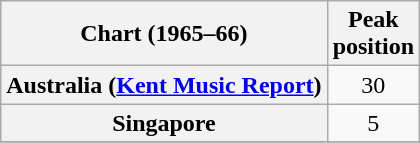<table class="wikitable sortable plainrowheaders" style="text-align:center">
<tr>
<th>Chart (1965–66)</th>
<th>Peak<br>position</th>
</tr>
<tr>
<th scope="row">Australia (<a href='#'>Kent Music Report</a>)</th>
<td>30</td>
</tr>
<tr>
<th scope="row">Singapore</th>
<td>5</td>
</tr>
<tr>
</tr>
</table>
